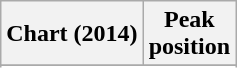<table class="wikitable sortable plainrowheaders" style="text-align:center">
<tr>
<th>Chart (2014)</th>
<th>Peak<br>position</th>
</tr>
<tr>
</tr>
<tr>
</tr>
<tr>
</tr>
<tr>
</tr>
</table>
